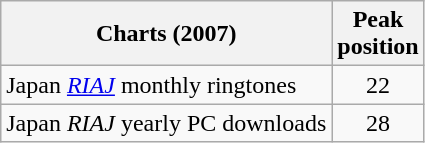<table class="wikitable sortable">
<tr>
<th>Charts (2007)</th>
<th>Peak<br>position</th>
</tr>
<tr>
<td>Japan <em><a href='#'>RIAJ</a></em> monthly ringtones</td>
<td align="center">22</td>
</tr>
<tr>
<td>Japan <em>RIAJ</em> yearly PC downloads</td>
<td align="center">28</td>
</tr>
</table>
